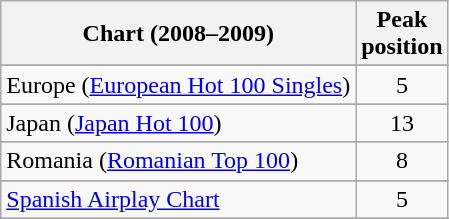<table class="wikitable sortable plainrowheaders">
<tr>
<th scope="col">Chart (2008–2009)</th>
<th scope="col">Peak<br>position</th>
</tr>
<tr>
</tr>
<tr>
</tr>
<tr>
</tr>
<tr>
</tr>
<tr>
</tr>
<tr>
</tr>
<tr>
<td>Europe (<a href='#'>European Hot 100 Singles</a>)</td>
<td align="center">5</td>
</tr>
<tr>
</tr>
<tr>
</tr>
<tr>
</tr>
<tr>
</tr>
<tr>
</tr>
<tr>
</tr>
<tr>
<td>Japan (<a href='#'>Japan Hot 100</a>)</td>
<td style="text-align:center;">13</td>
</tr>
<tr>
</tr>
<tr>
</tr>
<tr>
</tr>
<tr>
<td>Romania (<a href='#'>Romanian Top 100</a>)</td>
<td align="center">8</td>
</tr>
<tr>
</tr>
<tr>
</tr>
<tr>
</tr>
<tr>
<td><a href='#'>Spanish Airplay Chart</a></td>
<td align="center">5</td>
</tr>
<tr>
</tr>
<tr>
</tr>
<tr>
</tr>
<tr>
</tr>
</table>
